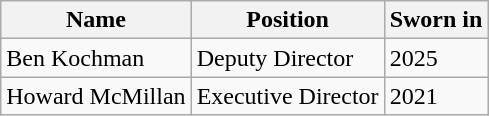<table class="wikitable sortable">
<tr>
<th class="unsortable">Name</th>
<th>Position</th>
<th>Sworn in</th>
</tr>
<tr>
<td>Ben Kochman</td>
<td>Deputy Director</td>
<td>2025</td>
</tr>
<tr>
<td>Howard McMillan</td>
<td>Executive Director</td>
<td>2021</td>
</tr>
</table>
